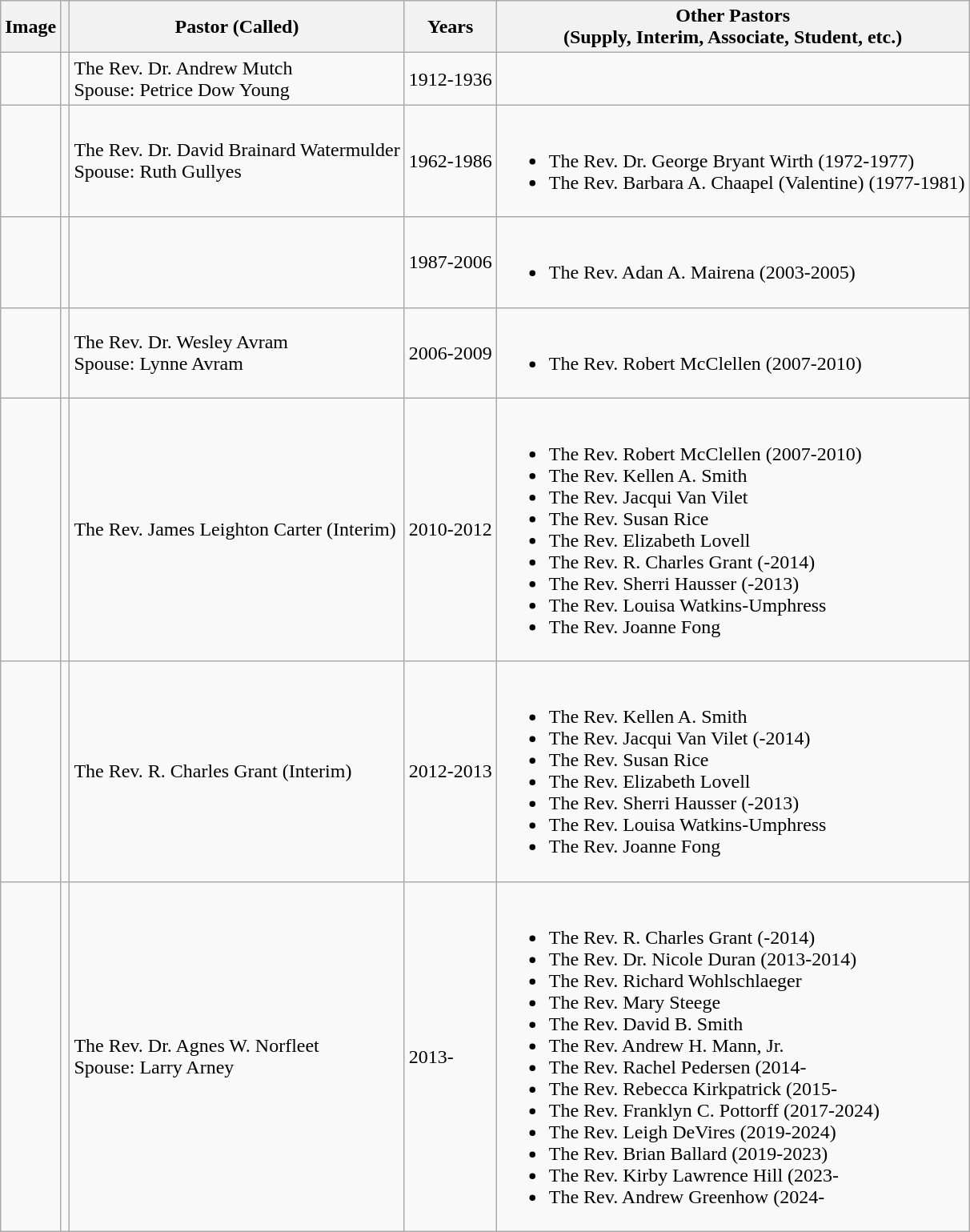<table class="wikitable">
<tr>
<th>Image</th>
<th></th>
<th>Pastor (Called)</th>
<th>Years</th>
<th>Other Pastors<br>(Supply, Interim, Associate, Student, etc.)</th>
</tr>
<tr>
<td></td>
<td></td>
<td>The Rev. Dr. Andrew Mutch <br>Spouse: Petrice Dow Young </td>
<td>1912-1936</td>
<td></td>
</tr>
<tr>
<td></td>
<td></td>
<td>The Rev. Dr. David Brainard Watermulder <br>Spouse: Ruth Gullyes </td>
<td>1962-1986</td>
<td><br><ul><li>The Rev. Dr. George Bryant Wirth (1972-1977)</li><li>The Rev. Barbara A. Chaapel (Valentine) (1977-1981)</li></ul></td>
</tr>
<tr>
<td></td>
<td></td>
<td></td>
<td>1987-2006</td>
<td><br><ul><li>The Rev. Adan A. Mairena (2003-2005)</li></ul></td>
</tr>
<tr>
<td></td>
<td></td>
<td>The Rev. Dr. Wesley Avram <br>Spouse: Lynne Avram </td>
<td>2006-2009</td>
<td><br><ul><li>The Rev. Robert McClellen (2007-2010)</li></ul></td>
</tr>
<tr>
<td></td>
<td></td>
<td>The Rev. James Leighton Carter (Interim) </td>
<td>2010-2012</td>
<td><br><ul><li>The Rev. Robert McClellen (2007-2010)</li><li>The Rev. Kellen A. Smith</li><li>The Rev. Jacqui Van Vilet</li><li>The Rev. Susan Rice</li><li>The Rev. Elizabeth Lovell</li><li>The Rev. R. Charles Grant (-2014)</li><li>The Rev. Sherri Hausser (-2013)</li><li>The Rev. Louisa Watkins-Umphress</li><li>The Rev. Joanne Fong</li></ul></td>
</tr>
<tr>
<td></td>
<td></td>
<td>The Rev. R. Charles Grant (Interim) </td>
<td>2012-2013</td>
<td><br><ul><li>The Rev. Kellen A. Smith</li><li>The Rev. Jacqui Van Vilet (-2014)</li><li>The Rev. Susan Rice</li><li>The Rev. Elizabeth Lovell</li><li>The Rev. Sherri Hausser (-2013)</li><li>The Rev. Louisa Watkins-Umphress</li><li>The Rev. Joanne Fong</li></ul></td>
</tr>
<tr>
<td></td>
<td></td>
<td>The Rev. Dr. Agnes W. Norfleet <br>Spouse: Larry Arney </td>
<td>2013-</td>
<td><br><ul><li>The Rev. R. Charles Grant (-2014)</li><li>The Rev. Dr. Nicole Duran (2013-2014)</li><li>The Rev. Richard Wohlschlaeger</li><li>The Rev. Mary Steege</li><li>The Rev. David B. Smith</li><li>The Rev. Andrew H. Mann, Jr.</li><li>The Rev. Rachel Pedersen (2014-</li><li>The Rev. Rebecca Kirkpatrick (2015-</li><li>The Rev. Franklyn C. Pottorff (2017-2024)</li><li>The Rev. Leigh DeVires (2019-2024)</li><li>The Rev. Brian Ballard (2019-2023)</li><li>The Rev. Kirby Lawrence Hill (2023-</li><li>The Rev. Andrew Greenhow (2024-</li></ul></td>
</tr>
</table>
